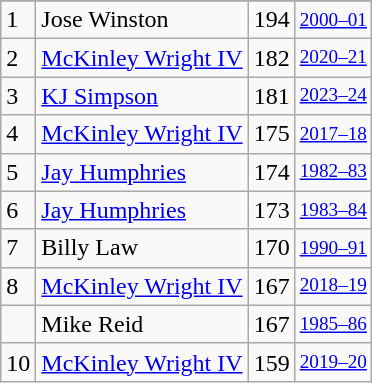<table class="wikitable">
<tr>
</tr>
<tr>
<td>1</td>
<td>Jose Winston</td>
<td>194</td>
<td style="font-size:80%;"><a href='#'>2000–01</a></td>
</tr>
<tr>
<td>2</td>
<td><a href='#'>McKinley Wright IV</a></td>
<td>182</td>
<td style="font-size:80%;"><a href='#'>2020–21</a></td>
</tr>
<tr>
<td>3</td>
<td><a href='#'>KJ Simpson</a></td>
<td>181</td>
<td style="font-size:80%;"><a href='#'>2023–24</a></td>
</tr>
<tr>
<td>4</td>
<td><a href='#'>McKinley Wright IV</a></td>
<td>175</td>
<td style="font-size:80%;"><a href='#'>2017–18</a></td>
</tr>
<tr>
<td>5</td>
<td><a href='#'>Jay Humphries</a></td>
<td>174</td>
<td style="font-size:80%;"><a href='#'>1982–83</a></td>
</tr>
<tr>
<td>6</td>
<td><a href='#'>Jay Humphries</a></td>
<td>173</td>
<td style="font-size:80%;"><a href='#'>1983–84</a></td>
</tr>
<tr>
<td>7</td>
<td>Billy Law</td>
<td>170</td>
<td style="font-size:80%;"><a href='#'>1990–91</a></td>
</tr>
<tr>
<td>8</td>
<td><a href='#'>McKinley Wright IV</a></td>
<td>167</td>
<td style="font-size:80%;"><a href='#'>2018–19</a></td>
</tr>
<tr>
<td></td>
<td>Mike Reid</td>
<td>167</td>
<td style="font-size:80%;"><a href='#'>1985–86</a></td>
</tr>
<tr>
<td>10</td>
<td><a href='#'>McKinley Wright IV</a></td>
<td>159</td>
<td style="font-size:80%;"><a href='#'>2019–20</a></td>
</tr>
</table>
